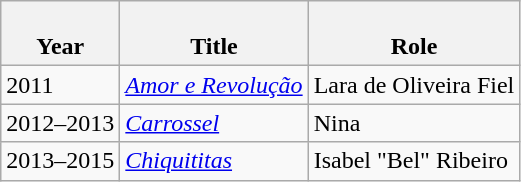<table class="wikitable">
<tr>
<th><br>Year</th>
<th><br>Title</th>
<th><br>Role</th>
</tr>
<tr>
<td>2011</td>
<td><em><a href='#'>Amor e Revolução</a></em></td>
<td>Lara de Oliveira Fiel</td>
</tr>
<tr>
<td>2012–2013</td>
<td><em><a href='#'>Carrossel</a></em></td>
<td>Nina</td>
</tr>
<tr>
<td>2013–2015</td>
<td><em><a href='#'>Chiquititas</a></em></td>
<td>Isabel "Bel" Ribeiro</td>
</tr>
</table>
